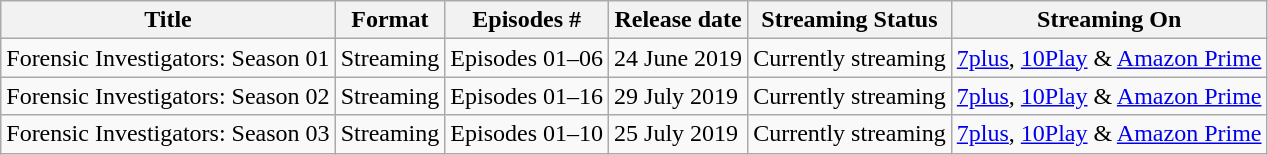<table class="wikitable">
<tr>
<th>Title</th>
<th>Format</th>
<th>Episodes #</th>
<th>Release date</th>
<th>Streaming Status</th>
<th>Streaming On</th>
</tr>
<tr>
<td>Forensic Investigators: Season 01</td>
<td>Streaming</td>
<td style="text-align:left;">Episodes 01–06</td>
<td>24 June 2019</td>
<td>Currently streaming</td>
<td><a href='#'>7plus</a>, <a href='#'>10Play</a> & <a href='#'>Amazon Prime</a></td>
</tr>
<tr>
<td>Forensic Investigators: Season 02</td>
<td>Streaming</td>
<td style="text-align:left;">Episodes 01–16</td>
<td>29 July 2019</td>
<td>Currently streaming</td>
<td><a href='#'>7plus</a>, <a href='#'>10Play</a> & <a href='#'>Amazon Prime</a></td>
</tr>
<tr>
<td>Forensic Investigators: Season 03</td>
<td>Streaming</td>
<td style="text-align:left;">Episodes 01–10</td>
<td>25 July 2019</td>
<td>Currently streaming</td>
<td><a href='#'>7plus</a>, <a href='#'>10Play</a> & <a href='#'>Amazon Prime</a></td>
</tr>
</table>
